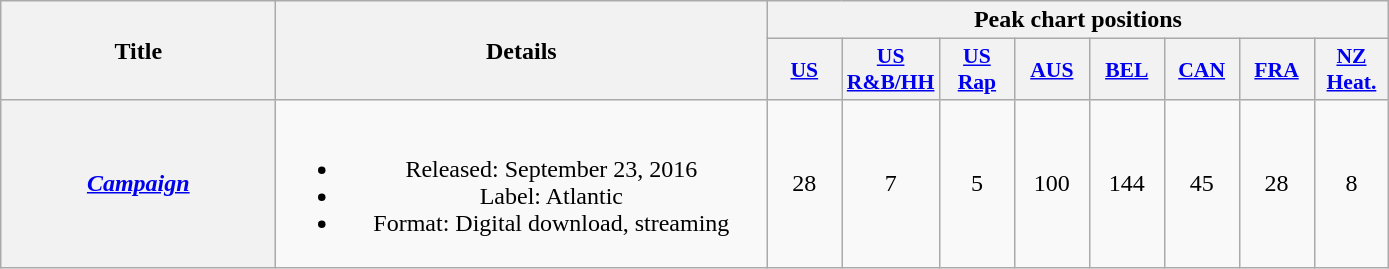<table class="wikitable plainrowheaders" style="text-align:center;">
<tr>
<th scope="col" rowspan="2" style="width:11em;">Title</th>
<th scope="col" rowspan="2" style="width:20em;">Details</th>
<th scope="col" colspan="8">Peak chart positions</th>
</tr>
<tr>
<th scope="col" style="width:3em;font-size:90%;"><a href='#'>US</a><br></th>
<th scope="col" style="width:3em;font-size:90%;"><a href='#'>US<br>R&B/HH</a><br></th>
<th scope="col" style="width:3em;font-size:90%;"><a href='#'>US<br>Rap</a><br></th>
<th scope="col" style="width:3em;font-size:90%;"><a href='#'>AUS</a><br></th>
<th scope="col" style="width:3em;font-size:90%;"><a href='#'>BEL</a><br></th>
<th scope="col" style="width:3em;font-size:90%;"><a href='#'>CAN</a><br></th>
<th scope="col" style="width:3em;font-size:90%;"><a href='#'>FRA</a><br></th>
<th scope="col" style="width:3em;font-size:90%;"><a href='#'>NZ Heat.</a><br></th>
</tr>
<tr>
<th scope="row"><em><a href='#'>Campaign</a></em></th>
<td><br><ul><li>Released: September 23, 2016</li><li>Label: Atlantic</li><li>Format: Digital download, streaming</li></ul></td>
<td>28</td>
<td>7</td>
<td>5</td>
<td>100</td>
<td>144</td>
<td>45</td>
<td>28</td>
<td>8</td>
</tr>
</table>
